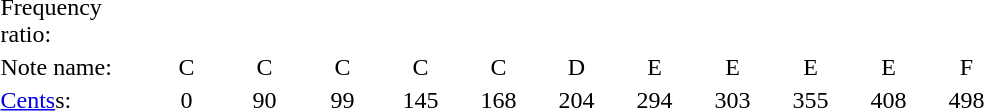<table style="text-align: center; margin-left: 4em;">
<tr>
<td style="text-align: left; width: 6em;">Frequency ratio:</td>
<td style="width: 3em;"></td>
<td style="width: 3em;"></td>
<td style="width: 3em;"></td>
<td style="width: 3em;"></td>
<td style="width: 3em;"></td>
<td style="width: 3em;"></td>
<td style="width: 3em;"></td>
<td style="width: 3em;"></td>
<td style="width: 3em;"></td>
<td style="width: 3em;"></td>
<td style="width: 3em;"></td>
</tr>
<tr>
<td style="text-align: left;">Note name:</td>
<td>C</td>
<td>C</td>
<td>C</td>
<td>C</td>
<td>C</td>
<td>D</td>
<td>E</td>
<td>E</td>
<td>E</td>
<td>E</td>
<td>F</td>
</tr>
<tr>
<td style="text-align: left;"><a href='#'>Cents</a>s:</td>
<td>0</td>
<td>90</td>
<td>99</td>
<td>145</td>
<td>168</td>
<td>204</td>
<td>294</td>
<td>303</td>
<td>355</td>
<td>408</td>
<td>498</td>
</tr>
</table>
